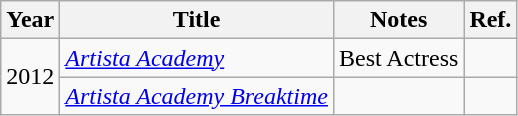<table class="wikitable">
<tr>
<th>Year</th>
<th>Title</th>
<th>Notes</th>
<th>Ref.</th>
</tr>
<tr>
<td rowspan="2">2012</td>
<td><em><a href='#'>Artista Academy</a></em></td>
<td>Best Actress</td>
<td></td>
</tr>
<tr>
<td><a href='#'><em>Artista Academy Breaktime</em></a></td>
<td></td>
<td></td>
</tr>
</table>
